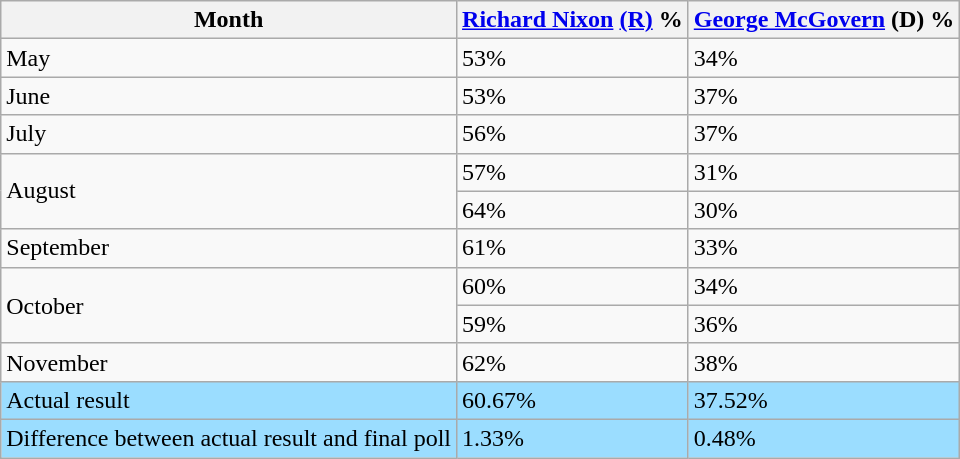<table class="wikitable">
<tr>
<th>Month</th>
<th><a href='#'>Richard Nixon</a> <a href='#'>(R)</a> %</th>
<th><a href='#'>George McGovern</a> (D) %</th>
</tr>
<tr>
<td>May</td>
<td>53%</td>
<td>34%</td>
</tr>
<tr>
<td>June</td>
<td>53%</td>
<td>37%</td>
</tr>
<tr>
<td>July</td>
<td>56%</td>
<td>37%</td>
</tr>
<tr>
<td rowspan="2">August</td>
<td>57%</td>
<td>31%</td>
</tr>
<tr>
<td>64%</td>
<td>30%</td>
</tr>
<tr>
<td>September</td>
<td>61%</td>
<td>33%</td>
</tr>
<tr>
<td rowspan="2">October</td>
<td>60%</td>
<td>34%</td>
</tr>
<tr>
<td>59%</td>
<td>36%</td>
</tr>
<tr>
<td>November</td>
<td>62%</td>
<td>38%</td>
</tr>
<tr style="background:#9bddff;">
<td>Actual result</td>
<td>60.67%</td>
<td>37.52%</td>
</tr>
<tr style="background:#9bddff;">
<td>Difference between actual result and final poll</td>
<td>1.33%</td>
<td>0.48%</td>
</tr>
</table>
